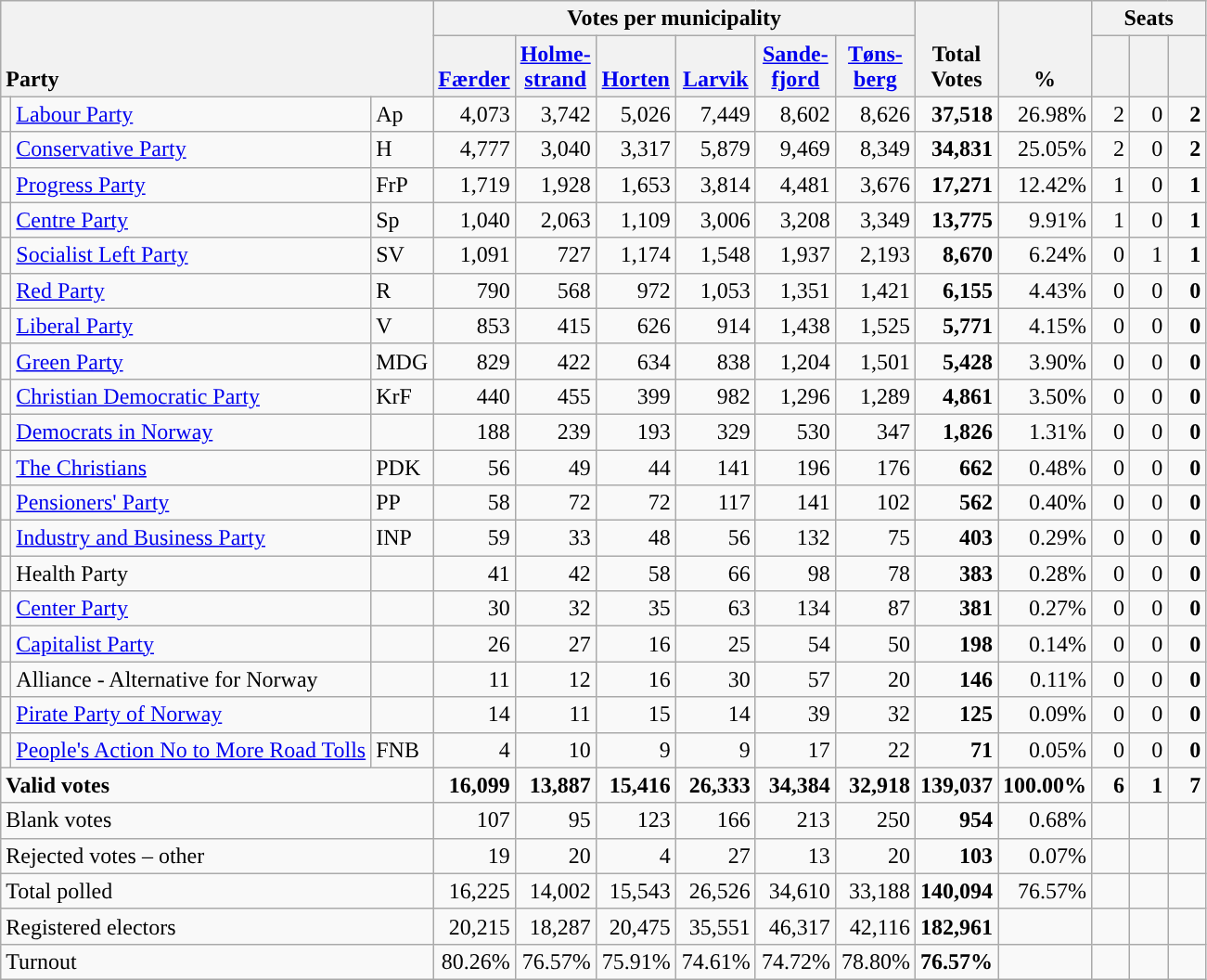<table class="wikitable" border="1" style="text-align:right;">
<tr>
<th style="text-align:left;" valign=bottom rowspan=2 colspan=3>Party</th>
<th colspan=6>Votes per municipality</th>
<th align=center valign=bottom rowspan=2 width="50">Total Votes</th>
<th align=center valign=bottom rowspan=2 width="50">%</th>
<th colspan=3>Seats</th>
</tr>
<tr>
<th align=center valign=bottom width="50"><a href='#'>Færder</a></th>
<th align=center valign=bottom width="50"><a href='#'>Holme- strand</a></th>
<th align=center valign=bottom width="50"><a href='#'>Horten</a></th>
<th align=center valign=bottom width="50"><a href='#'>Larvik</a></th>
<th align=center valign=bottom width="50"><a href='#'>Sande- fjord</a></th>
<th align=center valign=bottom width="50"><a href='#'>Tøns- berg</a></th>
<th align=center valign=bottom width="20"><small></small></th>
<th align=center valign=bottom width="20"><small><a href='#'></a></small></th>
<th align=center valign=bottom width="20"><small></small></th>
</tr>
<tr>
<td style="color:inherit;background:"></td>
<td align=left><a href='#'>Labour Party</a></td>
<td align=left>Ap</td>
<td>4,073</td>
<td>3,742</td>
<td>5,026</td>
<td>7,449</td>
<td>8,602</td>
<td>8,626</td>
<td><strong>37,518</strong></td>
<td>26.98%</td>
<td>2</td>
<td>0</td>
<td><strong>2</strong></td>
</tr>
<tr>
<td style="color:inherit;background:"></td>
<td align=left><a href='#'>Conservative Party</a></td>
<td align=left>H</td>
<td>4,777</td>
<td>3,040</td>
<td>3,317</td>
<td>5,879</td>
<td>9,469</td>
<td>8,349</td>
<td><strong>34,831</strong></td>
<td>25.05%</td>
<td>2</td>
<td>0</td>
<td><strong>2</strong></td>
</tr>
<tr>
<td style="color:inherit;background:"></td>
<td align=left><a href='#'>Progress Party</a></td>
<td align=left>FrP</td>
<td>1,719</td>
<td>1,928</td>
<td>1,653</td>
<td>3,814</td>
<td>4,481</td>
<td>3,676</td>
<td><strong>17,271</strong></td>
<td>12.42%</td>
<td>1</td>
<td>0</td>
<td><strong>1</strong></td>
</tr>
<tr>
<td style="color:inherit;background:"></td>
<td align=left><a href='#'>Centre Party</a></td>
<td align=left>Sp</td>
<td>1,040</td>
<td>2,063</td>
<td>1,109</td>
<td>3,006</td>
<td>3,208</td>
<td>3,349</td>
<td><strong>13,775</strong></td>
<td>9.91%</td>
<td>1</td>
<td>0</td>
<td><strong>1</strong></td>
</tr>
<tr>
<td style="color:inherit;background:"></td>
<td align=left><a href='#'>Socialist Left Party</a></td>
<td align=left>SV</td>
<td>1,091</td>
<td>727</td>
<td>1,174</td>
<td>1,548</td>
<td>1,937</td>
<td>2,193</td>
<td><strong>8,670</strong></td>
<td>6.24%</td>
<td>0</td>
<td>1</td>
<td><strong>1</strong></td>
</tr>
<tr>
<td style="color:inherit;background:"></td>
<td align=left><a href='#'>Red Party</a></td>
<td align=left>R</td>
<td>790</td>
<td>568</td>
<td>972</td>
<td>1,053</td>
<td>1,351</td>
<td>1,421</td>
<td><strong>6,155</strong></td>
<td>4.43%</td>
<td>0</td>
<td>0</td>
<td><strong>0</strong></td>
</tr>
<tr>
<td style="color:inherit;background:"></td>
<td align=left><a href='#'>Liberal Party</a></td>
<td align=left>V</td>
<td>853</td>
<td>415</td>
<td>626</td>
<td>914</td>
<td>1,438</td>
<td>1,525</td>
<td><strong>5,771</strong></td>
<td>4.15%</td>
<td>0</td>
<td>0</td>
<td><strong>0</strong></td>
</tr>
<tr>
<td style="color:inherit;background:"></td>
<td align=left><a href='#'>Green Party</a></td>
<td align=left>MDG</td>
<td>829</td>
<td>422</td>
<td>634</td>
<td>838</td>
<td>1,204</td>
<td>1,501</td>
<td><strong>5,428</strong></td>
<td>3.90%</td>
<td>0</td>
<td>0</td>
<td><strong>0</strong></td>
</tr>
<tr>
<td style="color:inherit;background:"></td>
<td align=left><a href='#'>Christian Democratic Party</a></td>
<td align=left>KrF</td>
<td>440</td>
<td>455</td>
<td>399</td>
<td>982</td>
<td>1,296</td>
<td>1,289</td>
<td><strong>4,861</strong></td>
<td>3.50%</td>
<td>0</td>
<td>0</td>
<td><strong>0</strong></td>
</tr>
<tr>
<td style="color:inherit;background:"></td>
<td align=left><a href='#'>Democrats in Norway</a></td>
<td align=left></td>
<td>188</td>
<td>239</td>
<td>193</td>
<td>329</td>
<td>530</td>
<td>347</td>
<td><strong>1,826</strong></td>
<td>1.31%</td>
<td>0</td>
<td>0</td>
<td><strong>0</strong></td>
</tr>
<tr>
<td style="color:inherit;background:"></td>
<td align=left><a href='#'>The Christians</a></td>
<td align=left>PDK</td>
<td>56</td>
<td>49</td>
<td>44</td>
<td>141</td>
<td>196</td>
<td>176</td>
<td><strong>662</strong></td>
<td>0.48%</td>
<td>0</td>
<td>0</td>
<td><strong>0</strong></td>
</tr>
<tr>
<td style="color:inherit;background:"></td>
<td align=left><a href='#'>Pensioners' Party</a></td>
<td align=left>PP</td>
<td>58</td>
<td>72</td>
<td>72</td>
<td>117</td>
<td>141</td>
<td>102</td>
<td><strong>562</strong></td>
<td>0.40%</td>
<td>0</td>
<td>0</td>
<td><strong>0</strong></td>
</tr>
<tr>
<td style="color:inherit;background:"></td>
<td align=left><a href='#'>Industry and Business Party</a></td>
<td align=left>INP</td>
<td>59</td>
<td>33</td>
<td>48</td>
<td>56</td>
<td>132</td>
<td>75</td>
<td><strong>403</strong></td>
<td>0.29%</td>
<td>0</td>
<td>0</td>
<td><strong>0</strong></td>
</tr>
<tr>
<td></td>
<td align=left>Health Party</td>
<td align=left></td>
<td>41</td>
<td>42</td>
<td>58</td>
<td>66</td>
<td>98</td>
<td>78</td>
<td><strong>383</strong></td>
<td>0.28%</td>
<td>0</td>
<td>0</td>
<td><strong>0</strong></td>
</tr>
<tr>
<td style="color:inherit;background:"></td>
<td align=left><a href='#'>Center Party</a></td>
<td align=left></td>
<td>30</td>
<td>32</td>
<td>35</td>
<td>63</td>
<td>134</td>
<td>87</td>
<td><strong>381</strong></td>
<td>0.27%</td>
<td>0</td>
<td>0</td>
<td><strong>0</strong></td>
</tr>
<tr>
<td style="color:inherit;background:"></td>
<td align=left><a href='#'>Capitalist Party</a></td>
<td align=left></td>
<td>26</td>
<td>27</td>
<td>16</td>
<td>25</td>
<td>54</td>
<td>50</td>
<td><strong>198</strong></td>
<td>0.14%</td>
<td>0</td>
<td>0</td>
<td><strong>0</strong></td>
</tr>
<tr>
<td></td>
<td align=left>Alliance - Alternative for Norway</td>
<td align=left></td>
<td>11</td>
<td>12</td>
<td>16</td>
<td>30</td>
<td>57</td>
<td>20</td>
<td><strong>146</strong></td>
<td>0.11%</td>
<td>0</td>
<td>0</td>
<td><strong>0</strong></td>
</tr>
<tr>
<td style="color:inherit;background:"></td>
<td align=left><a href='#'>Pirate Party of Norway</a></td>
<td align=left></td>
<td>14</td>
<td>11</td>
<td>15</td>
<td>14</td>
<td>39</td>
<td>32</td>
<td><strong>125</strong></td>
<td>0.09%</td>
<td>0</td>
<td>0</td>
<td><strong>0</strong></td>
</tr>
<tr>
<td style="color:inherit;background:"></td>
<td align=left><a href='#'>People's Action No to More Road Tolls</a></td>
<td align=left>FNB</td>
<td>4</td>
<td>10</td>
<td>9</td>
<td>9</td>
<td>17</td>
<td>22</td>
<td><strong>71</strong></td>
<td>0.05%</td>
<td>0</td>
<td>0</td>
<td><strong>0</strong></td>
</tr>
<tr style="font-weight:bold">
<td align=left colspan=3>Valid votes</td>
<td>16,099</td>
<td>13,887</td>
<td>15,416</td>
<td>26,333</td>
<td>34,384</td>
<td>32,918</td>
<td>139,037</td>
<td>100.00%</td>
<td>6</td>
<td>1</td>
<td>7</td>
</tr>
<tr>
<td align=left colspan=3>Blank votes</td>
<td>107</td>
<td>95</td>
<td>123</td>
<td>166</td>
<td>213</td>
<td>250</td>
<td><strong>954</strong></td>
<td>0.68%</td>
<td></td>
<td></td>
<td></td>
</tr>
<tr>
<td align=left colspan=3>Rejected votes – other</td>
<td>19</td>
<td>20</td>
<td>4</td>
<td>27</td>
<td>13</td>
<td>20</td>
<td><strong>103</strong></td>
<td>0.07%</td>
<td></td>
<td></td>
<td></td>
</tr>
<tr>
<td align=left colspan=3>Total polled</td>
<td>16,225</td>
<td>14,002</td>
<td>15,543</td>
<td>26,526</td>
<td>34,610</td>
<td>33,188</td>
<td><strong>140,094</strong></td>
<td>76.57%</td>
<td></td>
<td></td>
<td></td>
</tr>
<tr>
<td align=left colspan=3>Registered electors</td>
<td>20,215</td>
<td>18,287</td>
<td>20,475</td>
<td>35,551</td>
<td>46,317</td>
<td>42,116</td>
<td><strong>182,961</strong></td>
<td></td>
<td></td>
<td></td>
<td></td>
</tr>
<tr>
<td align=left colspan=3>Turnout</td>
<td>80.26%</td>
<td>76.57%</td>
<td>75.91%</td>
<td>74.61%</td>
<td>74.72%</td>
<td>78.80%</td>
<td><strong>76.57%</strong></td>
<td></td>
<td></td>
<td></td>
<td></td>
</tr>
</table>
